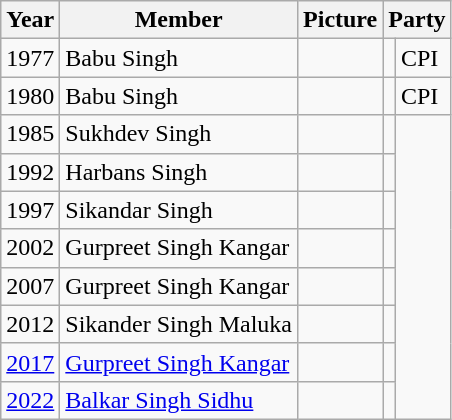<table class="wikitable sortable">
<tr>
<th>Year</th>
<th>Member</th>
<th>Picture</th>
<th colspan="2">Party</th>
</tr>
<tr>
<td>1977</td>
<td>Babu Singh</td>
<td></td>
<td></td>
<td>CPI</td>
</tr>
<tr>
<td>1980</td>
<td>Babu Singh</td>
<td></td>
<td></td>
<td>CPI</td>
</tr>
<tr>
<td>1985</td>
<td>Sukhdev Singh</td>
<td></td>
<td></td>
</tr>
<tr>
<td>1992</td>
<td>Harbans Singh</td>
<td></td>
<td></td>
</tr>
<tr>
<td>1997</td>
<td>Sikandar Singh</td>
<td></td>
<td></td>
</tr>
<tr>
<td>2002</td>
<td>Gurpreet Singh Kangar</td>
<td></td>
<td></td>
</tr>
<tr>
<td>2007</td>
<td>Gurpreet Singh Kangar</td>
<td></td>
<td></td>
</tr>
<tr>
<td>2012</td>
<td>Sikander Singh Maluka</td>
<td></td>
<td></td>
</tr>
<tr>
<td><a href='#'>2017</a></td>
<td><a href='#'>Gurpreet Singh Kangar</a></td>
<td></td>
<td></td>
</tr>
<tr>
<td><a href='#'>2022</a></td>
<td><a href='#'>Balkar Singh Sidhu</a></td>
<td></td>
<td></td>
</tr>
</table>
